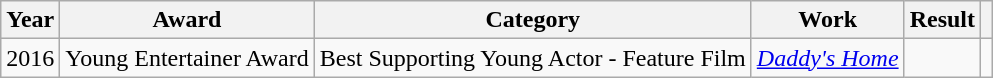<table class="wikitable sortable">
<tr>
<th>Year</th>
<th>Award</th>
<th>Category</th>
<th>Work</th>
<th>Result</th>
<th></th>
</tr>
<tr>
<td>2016</td>
<td>Young Entertainer Award</td>
<td>Best Supporting Young Actor - Feature Film</td>
<td><em><a href='#'>Daddy's Home</a></em></td>
<td></td>
<td></td>
</tr>
</table>
